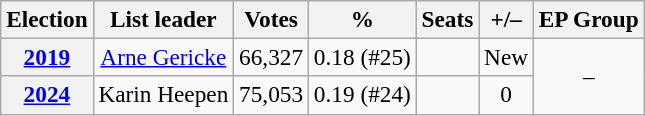<table class="wikitable" style="font-size:97%; text-align:center;">
<tr>
<th>Election</th>
<th>List leader</th>
<th>Votes</th>
<th>%</th>
<th>Seats</th>
<th>+/–</th>
<th>EP Group</th>
</tr>
<tr>
<th><a href='#'>2019</a></th>
<td><a href='#'>Arne Gericke</a></td>
<td>66,327</td>
<td>0.18 (#25)</td>
<td></td>
<td>New</td>
<td rowspan=2>–</td>
</tr>
<tr>
<th><a href='#'>2024</a></th>
<td>Karin Heepen</td>
<td>75,053</td>
<td>0.19 (#24)</td>
<td></td>
<td> 0</td>
</tr>
</table>
